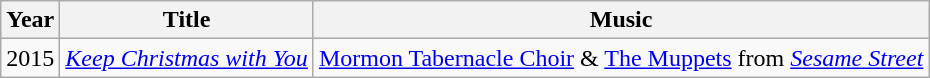<table class="wikitable sortable">
<tr>
<th>Year</th>
<th>Title</th>
<th>Music</th>
</tr>
<tr>
<td>2015</td>
<td><em><a href='#'>Keep Christmas with You</a></em></td>
<td><a href='#'>Mormon Tabernacle Choir</a> & <a href='#'>The Muppets</a> from <em><a href='#'>Sesame Street</a></em></td>
</tr>
</table>
